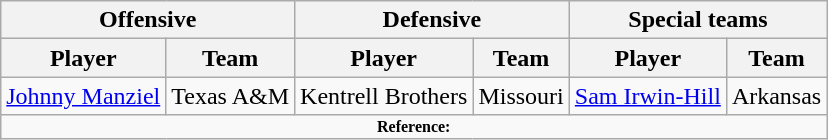<table class="wikitable" border="1">
<tr>
<th colspan="2">Offensive</th>
<th colspan="2">Defensive</th>
<th colspan="2">Special teams</th>
</tr>
<tr>
<th>Player</th>
<th>Team</th>
<th>Player</th>
<th>Team</th>
<th>Player</th>
<th>Team</th>
</tr>
<tr>
<td><a href='#'>Johnny Manziel</a></td>
<td>Texas A&M</td>
<td>Kentrell Brothers</td>
<td>Missouri</td>
<td><a href='#'>Sam Irwin-Hill</a></td>
<td>Arkansas</td>
</tr>
<tr>
<td colspan="6" style="font-size: 8pt" align="center"><strong>Reference:</strong></td>
</tr>
</table>
